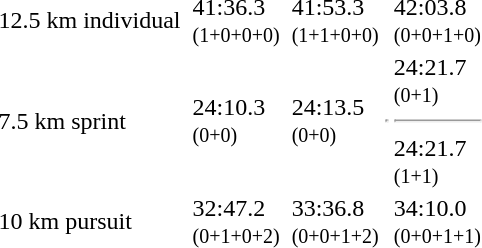<table>
<tr>
<td>12.5 km individual<br><em></em></td>
<td></td>
<td>41:36.3<br><small>(1+0+0+0)</small></td>
<td></td>
<td>41:53.3<br><small>(1+1+0+0)</small></td>
<td></td>
<td>42:03.8<br><small>(0+0+1+0)</small></td>
</tr>
<tr>
<td>7.5 km sprint<br><em></em></td>
<td></td>
<td>24:10.3<br><small>(0+0)</small></td>
<td></td>
<td>24:13.5<br><small>(0+0)</small></td>
<td><hr></td>
<td>24:21.7<br><small>(0+1)</small><hr>24:21.7<br><small>(1+1)</small></td>
</tr>
<tr>
<td>10 km pursuit<br><em></em></td>
<td></td>
<td>32:47.2<br><small>(0+1+0+2)</small></td>
<td></td>
<td>33:36.8<br><small>(0+0+1+2)</small></td>
<td></td>
<td>34:10.0<br><small>(0+0+1+1)</small></td>
</tr>
</table>
